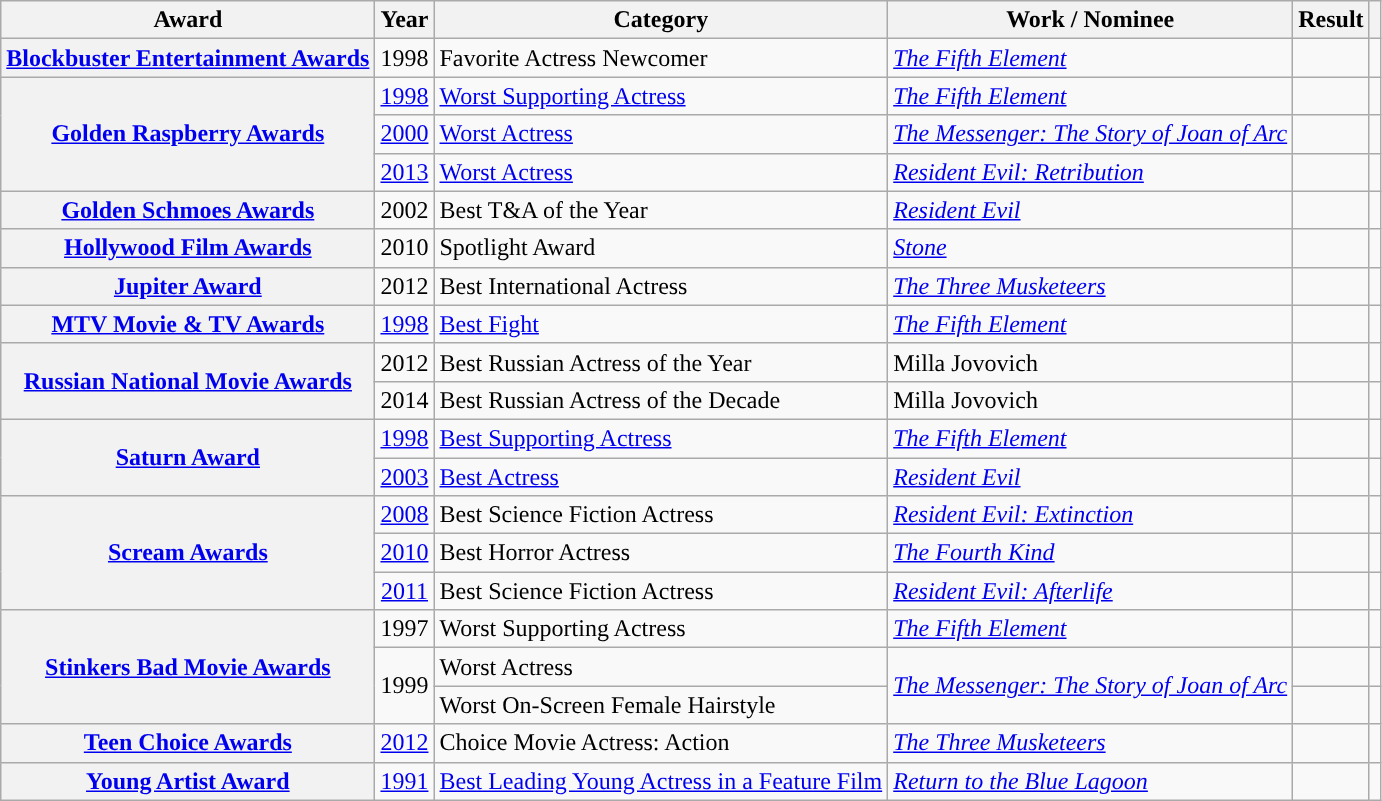<table class="wikitable plainrowheaders sortable">
<tr>
<th scope="col">Award</th>
<th scope="col">Year</th>
<th scope="col">Category</th>
<th scope="col">Work / Nominee</th>
<th scope="col">Result</th>
<th scope="col" class="unsortable"></th>
</tr>
<tr>
<th scope="row" rowspan="1"><a href='#'>Blockbuster Entertainment Awards</a></th>
<td style="text-align:center;">1998</td>
<td>Favorite Actress  Newcomer</td>
<td><em><a href='#'>The Fifth Element</a></em></td>
<td></td>
<td style="text-align:center;"></td>
</tr>
<tr>
<th scope="row" rowspan="3"><a href='#'>Golden Raspberry Awards</a></th>
<td style="text-align:center;"><a href='#'>1998</a></td>
<td><a href='#'>Worst Supporting Actress</a></td>
<td><em><a href='#'>The Fifth Element</a></em></td>
<td></td>
<td style="text-align:center;"></td>
</tr>
<tr>
<td style="text-align:center;"><a href='#'>2000</a></td>
<td><a href='#'>Worst Actress</a></td>
<td><em><a href='#'>The Messenger: The Story of Joan of Arc</a></em></td>
<td></td>
<td style="text-align:center;"></td>
</tr>
<tr>
<td style="text-align:center;"><a href='#'>2013</a></td>
<td><a href='#'>Worst Actress</a></td>
<td><em><a href='#'>Resident Evil: Retribution</a></em></td>
<td></td>
<td style="text-align:center;"></td>
</tr>
<tr>
<th scope="row" rowspan="1"><a href='#'>Golden Schmoes Awards</a></th>
<td style="text-align:center;">2002</td>
<td>Best T&A of the Year</td>
<td><em><a href='#'>Resident Evil</a></em></td>
<td></td>
<td style="text-align:center;"></td>
</tr>
<tr>
<th scope="row" rowspan="1"><a href='#'>Hollywood Film Awards</a></th>
<td style="text-align:center;">2010</td>
<td>Spotlight Award</td>
<td><em><a href='#'>Stone</a></em></td>
<td></td>
<td style="text-align:center;"></td>
</tr>
<tr>
<th scope="row" rowspan="1"><a href='#'>Jupiter Award</a></th>
<td style="text-align:center;">2012</td>
<td>Best International Actress</td>
<td><em><a href='#'>The Three Musketeers</a></em></td>
<td></td>
<td style="text-align:center;"></td>
</tr>
<tr>
<th scope="row" rowspan="1"><a href='#'>MTV Movie & TV Awards</a></th>
<td style="text-align:center;"><a href='#'>1998</a></td>
<td><a href='#'>Best Fight</a></td>
<td><em><a href='#'>The Fifth Element</a></em></td>
<td></td>
<td style="text-align:center;"></td>
</tr>
<tr>
<th scope="row" rowspan="2"><a href='#'>Russian National Movie Awards</a></th>
<td style="text-align:center;">2012</td>
<td>Best Russian Actress of the Year</td>
<td>Milla Jovovich</td>
<td></td>
<td style="text-align:center;"></td>
</tr>
<tr>
<td style="text-align:center;">2014</td>
<td>Best Russian Actress of the Decade</td>
<td>Milla Jovovich</td>
<td></td>
<td style="text-align:center;"></td>
</tr>
<tr>
<th scope="row" rowspan="2"><a href='#'>Saturn Award</a></th>
<td style="text-align:center;"><a href='#'>1998</a></td>
<td><a href='#'>Best Supporting Actress</a></td>
<td><em><a href='#'>The Fifth Element</a></em></td>
<td></td>
<td style="text-align:center;"></td>
</tr>
<tr>
<td style="text-align:center;"><a href='#'>2003</a></td>
<td><a href='#'>Best Actress</a></td>
<td><em><a href='#'>Resident Evil</a></em></td>
<td></td>
<td style="text-align:center;"></td>
</tr>
<tr>
<th scope="row" rowspan="3"><a href='#'>Scream Awards</a></th>
<td style="text-align:center;"><a href='#'>2008</a></td>
<td>Best Science Fiction Actress</td>
<td><em><a href='#'>Resident Evil: Extinction</a></em></td>
<td></td>
<td style="text-align:center;"></td>
</tr>
<tr>
<td style="text-align:center;"><a href='#'>2010</a></td>
<td>Best Horror Actress</td>
<td><em><a href='#'>The Fourth Kind</a></em></td>
<td></td>
<td style="text-align:center;"></td>
</tr>
<tr>
<td style="text-align:center;"><a href='#'>2011</a></td>
<td>Best Science Fiction Actress</td>
<td><em><a href='#'>Resident Evil: Afterlife</a></em></td>
<td></td>
<td style="text-align:center;"></td>
</tr>
<tr>
<th scope="row" rowspan="3"><a href='#'>Stinkers Bad Movie Awards</a></th>
<td style="text-align:center;">1997</td>
<td>Worst Supporting Actress</td>
<td><em><a href='#'>The Fifth Element</a></em></td>
<td></td>
<td style="text-align:center;"></td>
</tr>
<tr>
<td rowspan="2" style="text-align:center;">1999</td>
<td>Worst Actress</td>
<td rowspan="2"><em><a href='#'>The Messenger: The Story of Joan of Arc</a></em></td>
<td></td>
<td style="text-align:center;"></td>
</tr>
<tr>
<td>Worst On-Screen Female Hairstyle</td>
<td></td>
<td style="text-align:center;"></td>
</tr>
<tr>
<th scope="row" rowspan="1"><a href='#'>Teen Choice Awards</a></th>
<td style="text-align:center;"><a href='#'>2012</a></td>
<td>Choice Movie Actress: Action</td>
<td><em><a href='#'>The Three Musketeers</a></em></td>
<td></td>
<td style="text-align:center;"></td>
</tr>
<tr>
<th scope="row" rowspan="1"><a href='#'>Young Artist Award</a></th>
<td style="text-align:center;"><a href='#'>1991</a></td>
<td><a href='#'>Best Leading Young Actress in a Feature Film</a></td>
<td><em><a href='#'>Return to the Blue Lagoon</a></em></td>
<td></td>
<td style="text-align:center;"></td>
</tr>
</table>
